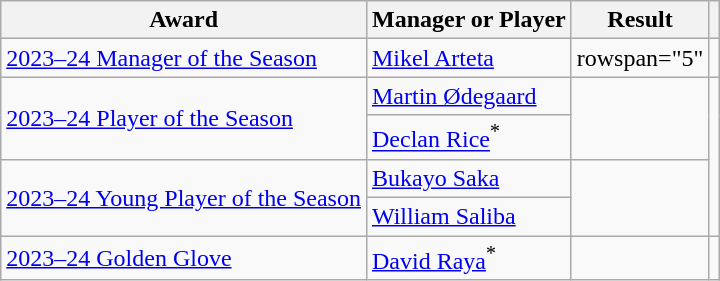<table class="wikitable" style="text-align:center;">
<tr>
<th>Award</th>
<th>Manager or Player</th>
<th>Result</th>
<th></th>
</tr>
<tr>
<td style="text-align:left;"><a href='#'>2023–24 Manager of the Season</a></td>
<td style="text-align:left;"> <a href='#'>Mikel Arteta</a></td>
<td>rowspan="5" </td>
<td></td>
</tr>
<tr>
<td rowspan="2" style="text-align:left;"><a href='#'>2023–24 Player of the Season</a></td>
<td style="text-align:left;"> <a href='#'>Martin Ødegaard</a></td>
<td rowspan="2"></td>
</tr>
<tr>
<td style="text-align:left;"> <a href='#'>Declan Rice</a><sup>*</sup></td>
</tr>
<tr>
<td rowspan="2" style="text-align:left;"><a href='#'>2023–24 Young Player of the Season</a></td>
<td style="text-align:left;"> <a href='#'>Bukayo Saka</a></td>
<td rowspan="2"></td>
</tr>
<tr>
<td style="text-align:left;"> <a href='#'>William Saliba</a></td>
</tr>
<tr>
<td style="text-align:left;"><a href='#'>2023–24 Golden Glove</a></td>
<td style="text-align:left;"> <a href='#'>David Raya</a><sup>*</sup></td>
<td></td>
<td></td>
</tr>
</table>
